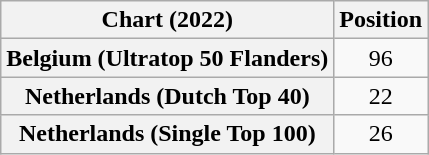<table class="wikitable sortable plainrowheaders" style="text-align:center">
<tr>
<th scope="col">Chart (2022)</th>
<th scope="col">Position</th>
</tr>
<tr>
<th scope="row">Belgium (Ultratop 50 Flanders)</th>
<td>96</td>
</tr>
<tr>
<th scope="row">Netherlands (Dutch Top 40)</th>
<td>22</td>
</tr>
<tr>
<th scope="row">Netherlands (Single Top 100)</th>
<td>26</td>
</tr>
</table>
